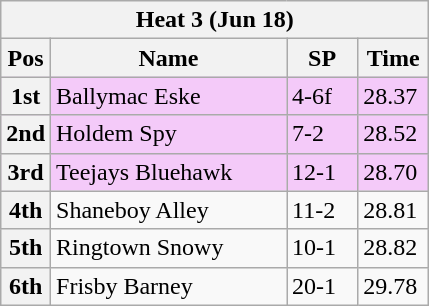<table class="wikitable">
<tr>
<th colspan="6">Heat 3 (Jun 18)</th>
</tr>
<tr>
<th width=20>Pos</th>
<th width=150>Name</th>
<th width=40>SP</th>
<th width=40>Time</th>
</tr>
<tr style="background: #f4caf9;">
<th>1st</th>
<td>Ballymac Eske</td>
<td>4-6f</td>
<td>28.37</td>
</tr>
<tr style="background: #f4caf9;">
<th>2nd</th>
<td>Holdem Spy</td>
<td>7-2</td>
<td>28.52</td>
</tr>
<tr style="background: #f4caf9;">
<th>3rd</th>
<td>Teejays Bluehawk</td>
<td>12-1</td>
<td>28.70</td>
</tr>
<tr>
<th>4th</th>
<td>Shaneboy Alley</td>
<td>11-2</td>
<td>28.81</td>
</tr>
<tr>
<th>5th</th>
<td>Ringtown Snowy</td>
<td>10-1</td>
<td>28.82</td>
</tr>
<tr>
<th>6th</th>
<td>Frisby Barney</td>
<td>20-1</td>
<td>29.78</td>
</tr>
</table>
